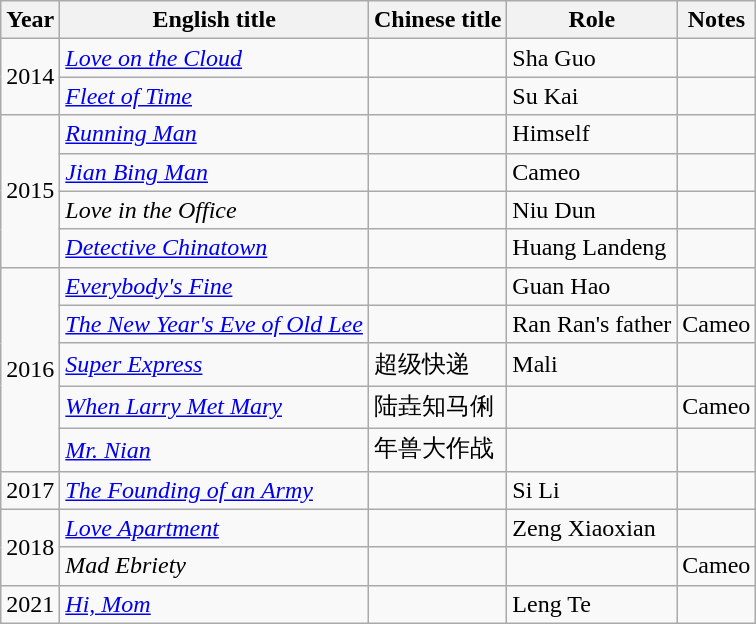<table class="wikitable">
<tr>
<th>Year</th>
<th>English title</th>
<th>Chinese title</th>
<th>Role</th>
<th>Notes</th>
</tr>
<tr>
<td rowspan="2">2014</td>
<td><em><a href='#'>Love on the Cloud</a></em></td>
<td></td>
<td>Sha Guo</td>
<td></td>
</tr>
<tr>
<td><em><a href='#'>Fleet of Time</a></em></td>
<td></td>
<td>Su Kai</td>
<td></td>
</tr>
<tr>
<td rowspan=4>2015</td>
<td><em><a href='#'>Running Man</a></em></td>
<td></td>
<td>Himself</td>
<td></td>
</tr>
<tr>
<td><em><a href='#'>Jian Bing Man</a></em></td>
<td></td>
<td>Cameo</td>
<td></td>
</tr>
<tr>
<td><em>Love in the Office</em></td>
<td></td>
<td>Niu Dun</td>
<td></td>
</tr>
<tr>
<td><em><a href='#'>Detective Chinatown</a></em></td>
<td></td>
<td>Huang Landeng</td>
<td></td>
</tr>
<tr>
<td rowspan=5>2016</td>
<td><em><a href='#'>Everybody's Fine</a></em></td>
<td></td>
<td>Guan Hao</td>
<td></td>
</tr>
<tr>
<td><em><a href='#'>The New Year's Eve of Old Lee</a></em></td>
<td></td>
<td>Ran Ran's father</td>
<td>Cameo</td>
</tr>
<tr>
<td><em> <a href='#'>Super Express</a></em></td>
<td>超级快递</td>
<td>Mali</td>
<td></td>
</tr>
<tr>
<td><em><a href='#'>When Larry Met Mary</a></em></td>
<td>陆垚知马俐</td>
<td></td>
<td>Cameo</td>
</tr>
<tr>
<td><em><a href='#'>Mr. Nian</a></em></td>
<td>年兽大作战</td>
<td></td>
<td></td>
</tr>
<tr>
<td rowspan=1>2017</td>
<td><em><a href='#'>The Founding of an Army</a></em></td>
<td></td>
<td>Si Li</td>
<td></td>
</tr>
<tr>
<td rowspan=2>2018</td>
<td><em><a href='#'>Love Apartment</a></em></td>
<td></td>
<td>Zeng Xiaoxian</td>
<td></td>
</tr>
<tr>
<td><em>Mad Ebriety</em></td>
<td></td>
<td></td>
<td>Cameo </td>
</tr>
<tr>
<td rowspan=1>2021</td>
<td><em><a href='#'>Hi, Mom</a></em></td>
<td></td>
<td>Leng Te</td>
<td></td>
</tr>
</table>
